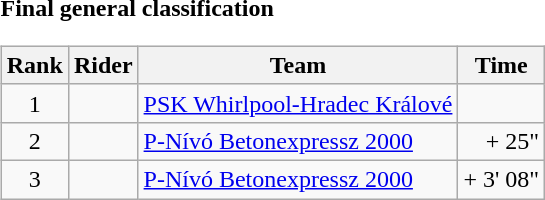<table>
<tr>
<td><strong>Final general classification</strong><br><table class="wikitable">
<tr>
<th scope="col">Rank</th>
<th scope="col">Rider</th>
<th scope="col">Team</th>
<th scope="col">Time</th>
</tr>
<tr>
<td style="text-align:center;">1</td>
<td></td>
<td><a href='#'>PSK Whirlpool-Hradec Králové</a></td>
<td style="text-align:right;"></td>
</tr>
<tr>
<td style="text-align:center;">2</td>
<td></td>
<td><a href='#'>P-Nívó Betonexpressz 2000</a></td>
<td style="text-align:right;">+ 25"</td>
</tr>
<tr>
<td style="text-align:center;">3</td>
<td></td>
<td><a href='#'>P-Nívó Betonexpressz 2000</a></td>
<td style="text-align:right;">+ 3' 08"</td>
</tr>
</table>
</td>
</tr>
</table>
